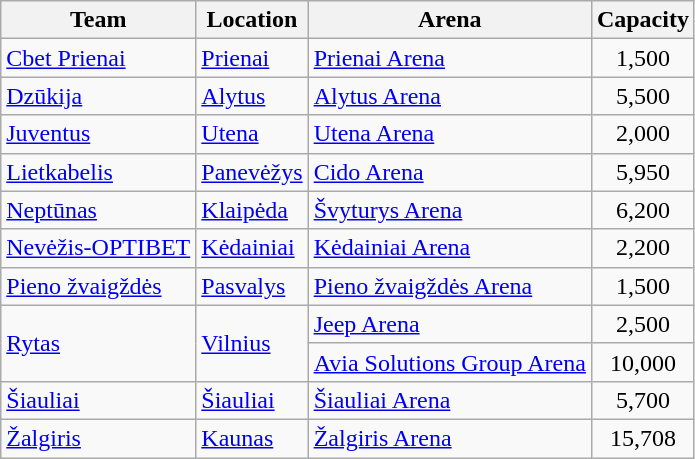<table class="wikitable sortable" style="text-align:left;">
<tr>
<th>Team</th>
<th>Location</th>
<th>Arena</th>
<th>Capacity</th>
</tr>
<tr>
<td><a href='#'>Cbet Prienai</a></td>
<td><a href='#'>Prienai</a></td>
<td><a href='#'>Prienai Arena</a></td>
<td style="text-align:center;">1,500</td>
</tr>
<tr>
<td><a href='#'>Dzūkija</a></td>
<td><a href='#'>Alytus</a></td>
<td><a href='#'>Alytus Arena</a></td>
<td style="text-align:center;">5,500</td>
</tr>
<tr>
<td><a href='#'>Juventus</a></td>
<td><a href='#'>Utena</a></td>
<td><a href='#'>Utena Arena</a></td>
<td style="text-align:center;">2,000</td>
</tr>
<tr>
<td><a href='#'>Lietkabelis</a></td>
<td><a href='#'>Panevėžys</a></td>
<td><a href='#'>Cido Arena</a></td>
<td style="text-align:center;">5,950</td>
</tr>
<tr>
<td><a href='#'>Neptūnas</a></td>
<td><a href='#'>Klaipėda</a></td>
<td><a href='#'>Švyturys Arena</a></td>
<td style="text-align:center;">6,200</td>
</tr>
<tr>
<td><a href='#'>Nevėžis-OPTIBET</a></td>
<td><a href='#'>Kėdainiai</a></td>
<td><a href='#'>Kėdainiai Arena</a></td>
<td style="text-align:center;">2,200</td>
</tr>
<tr>
<td><a href='#'>Pieno žvaigždės</a></td>
<td><a href='#'>Pasvalys</a></td>
<td><a href='#'>Pieno žvaigždės Arena</a></td>
<td style="text-align:center;">1,500</td>
</tr>
<tr>
<td rowspan=2><a href='#'>Rytas</a></td>
<td rowspan=2><a href='#'>Vilnius</a></td>
<td><a href='#'>Jeep Arena</a></td>
<td style="text-align:center;">2,500</td>
</tr>
<tr>
<td><a href='#'>Avia Solutions Group Arena</a></td>
<td style="text-align:center;">10,000</td>
</tr>
<tr>
<td><a href='#'>Šiauliai</a></td>
<td><a href='#'>Šiauliai</a></td>
<td><a href='#'>Šiauliai Arena</a></td>
<td style="text-align:center;">5,700</td>
</tr>
<tr>
<td><a href='#'>Žalgiris</a></td>
<td><a href='#'>Kaunas</a></td>
<td><a href='#'>Žalgiris Arena</a></td>
<td style="text-align:center;">15,708</td>
</tr>
</table>
